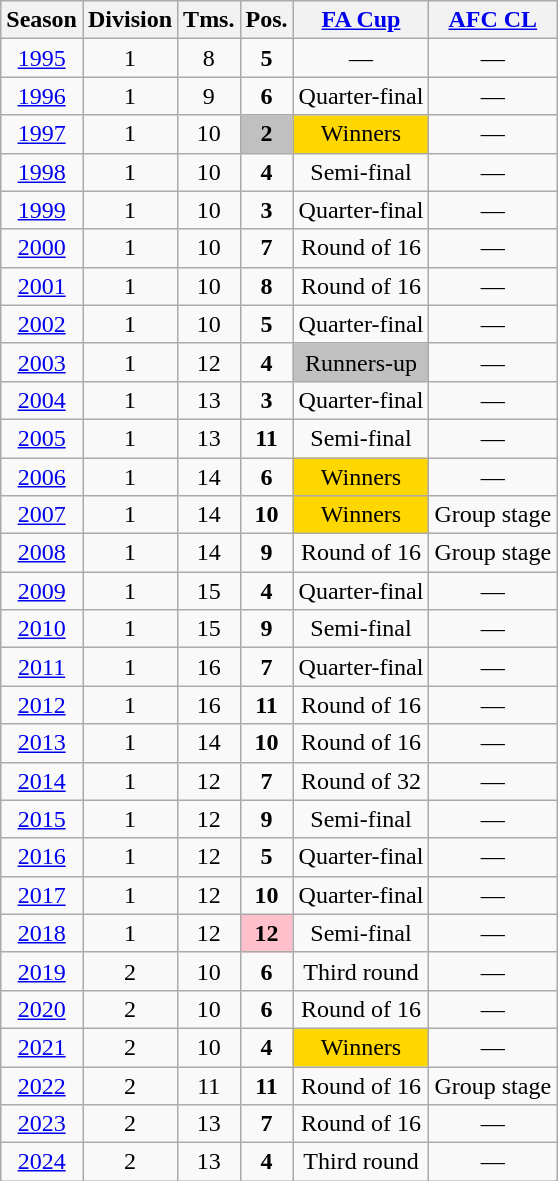<table class="wikitable">
<tr>
<th>Season</th>
<th>Division</th>
<th>Tms.</th>
<th>Pos.</th>
<th><a href='#'>FA Cup</a></th>
<th><a href='#'>AFC CL</a></th>
</tr>
<tr>
<td align=center><a href='#'>1995</a></td>
<td align=center>1</td>
<td align=center>8</td>
<td align=center><strong>5</strong></td>
<td align=center>—</td>
<td align=center>—</td>
</tr>
<tr>
<td align=center><a href='#'>1996</a></td>
<td align=center>1</td>
<td align=center>9</td>
<td align=center><strong>6</strong></td>
<td align=center>Quarter-final</td>
<td align=center>—</td>
</tr>
<tr>
<td align=center><a href='#'>1997</a></td>
<td align=center>1</td>
<td align=center>10</td>
<td align=center bgcolor=silver><strong>2</strong></td>
<td align=center bgcolor=gold>Winners</td>
<td align=center>—</td>
</tr>
<tr>
<td align=center><a href='#'>1998</a></td>
<td align=center>1</td>
<td align=center>10</td>
<td align=center><strong>4</strong></td>
<td align=center>Semi-final</td>
<td align=center>—</td>
</tr>
<tr>
<td align=center><a href='#'>1999</a></td>
<td align=center>1</td>
<td align=center>10</td>
<td align=center><strong>3</strong></td>
<td align=center>Quarter-final</td>
<td align=center>—</td>
</tr>
<tr>
<td align=center><a href='#'>2000</a></td>
<td align=center>1</td>
<td align=center>10</td>
<td align=center><strong>7</strong></td>
<td align=center>Round of 16</td>
<td align=center>—</td>
</tr>
<tr>
<td align=center><a href='#'>2001</a></td>
<td align=center>1</td>
<td align=center>10</td>
<td align=center><strong>8</strong></td>
<td align=center>Round of 16</td>
<td align=center>—</td>
</tr>
<tr>
<td align=center><a href='#'>2002</a></td>
<td align=center>1</td>
<td align=center>10</td>
<td align=center><strong>5</strong></td>
<td align=center>Quarter-final</td>
<td align=center>—</td>
</tr>
<tr>
<td align=center><a href='#'>2003</a></td>
<td align=center>1</td>
<td align=center>12</td>
<td align=center><strong>4</strong></td>
<td align=center bgcolor=silver>Runners-up</td>
<td align=center>—</td>
</tr>
<tr>
<td align=center><a href='#'>2004</a></td>
<td align=center>1</td>
<td align=center>13</td>
<td align=center><strong>3</strong></td>
<td align=center>Quarter-final</td>
<td align=center>—</td>
</tr>
<tr>
<td align=center><a href='#'>2005</a></td>
<td align=center>1</td>
<td align=center>13</td>
<td align=center><strong>11</strong></td>
<td align=center>Semi-final</td>
<td align=center>—</td>
</tr>
<tr>
<td align=center><a href='#'>2006</a></td>
<td align=center>1</td>
<td align=center>14</td>
<td align=center><strong>6</strong></td>
<td align=center bgcolor=gold>Winners</td>
<td align=center>—</td>
</tr>
<tr>
<td align=center><a href='#'>2007</a></td>
<td align=center>1</td>
<td align=center>14</td>
<td align=center><strong>10</strong></td>
<td align=center bgcolor=gold>Winners</td>
<td align=center>Group stage</td>
</tr>
<tr>
<td align=center><a href='#'>2008</a></td>
<td align=center>1</td>
<td align=center>14</td>
<td align=center><strong>9</strong></td>
<td align=center>Round of 16</td>
<td align=center>Group stage</td>
</tr>
<tr>
<td align=center><a href='#'>2009</a></td>
<td align=center>1</td>
<td align=center>15</td>
<td align=center><strong>4</strong></td>
<td align=center>Quarter-final</td>
<td align=center>—</td>
</tr>
<tr>
<td align=center><a href='#'>2010</a></td>
<td align=center>1</td>
<td align=center>15</td>
<td align=center><strong>9</strong></td>
<td align=center>Semi-final</td>
<td align=center>—</td>
</tr>
<tr>
<td align=center><a href='#'>2011</a></td>
<td align=center>1</td>
<td align=center>16</td>
<td align=center><strong>7</strong></td>
<td align=center>Quarter-final</td>
<td align=center>—</td>
</tr>
<tr>
<td align=center><a href='#'>2012</a></td>
<td align=center>1</td>
<td align=center>16</td>
<td align=center><strong>11</strong></td>
<td align=center>Round of 16</td>
<td align=center>—</td>
</tr>
<tr>
<td align=center><a href='#'>2013</a></td>
<td align=center>1</td>
<td align=center>14</td>
<td align=center><strong>10</strong></td>
<td align=center>Round of 16</td>
<td align=center>—</td>
</tr>
<tr>
<td align=center><a href='#'>2014</a></td>
<td align=center>1</td>
<td align=center>12</td>
<td align=center><strong>7</strong></td>
<td align=center>Round of 32</td>
<td align=center>—</td>
</tr>
<tr>
<td align=center><a href='#'>2015</a></td>
<td align=center>1</td>
<td align=center>12</td>
<td align=center><strong>9</strong></td>
<td align=center>Semi-final</td>
<td align=center>—</td>
</tr>
<tr>
<td align=center><a href='#'>2016</a></td>
<td align=center>1</td>
<td align=center>12</td>
<td align=center><strong>5</strong></td>
<td align=center>Quarter-final</td>
<td align=center>—</td>
</tr>
<tr>
<td align=center><a href='#'>2017</a></td>
<td align=center>1</td>
<td align=center>12</td>
<td align=center><strong>10</strong></td>
<td align=center>Quarter-final</td>
<td align=center>—</td>
</tr>
<tr>
<td align=center><a href='#'>2018</a></td>
<td align=center>1</td>
<td align=center>12</td>
<td align=center bgcolor=pink><strong>12</strong></td>
<td align=center>Semi-final</td>
<td align=center>—</td>
</tr>
<tr>
<td align=center><a href='#'>2019</a></td>
<td align=center>2</td>
<td align=center>10</td>
<td align=center><strong>6</strong></td>
<td align=center>Third round</td>
<td align=center>—</td>
</tr>
<tr>
<td align=center><a href='#'>2020</a></td>
<td align=center>2</td>
<td align=center>10</td>
<td align=center><strong>6</strong></td>
<td align=center>Round of 16</td>
<td align=center>—</td>
</tr>
<tr>
<td align=center><a href='#'>2021</a></td>
<td align=center>2</td>
<td align=center>10</td>
<td align=center><strong>4</strong></td>
<td align=center bgcolor=gold>Winners</td>
<td align=center>—</td>
</tr>
<tr>
<td align=center><a href='#'>2022</a></td>
<td align=center>2</td>
<td align=center>11</td>
<td align=center><strong>11</strong></td>
<td align=center>Round of 16</td>
<td align=center>Group stage</td>
</tr>
<tr>
<td align=center><a href='#'>2023</a></td>
<td align=center>2</td>
<td align=center>13</td>
<td align=center><strong>7</strong></td>
<td align=center>Round of 16</td>
<td align=center>—</td>
</tr>
<tr>
<td align=center><a href='#'>2024</a></td>
<td align=center>2</td>
<td align=center>13</td>
<td align=center><strong>4</strong></td>
<td align=center>Third round</td>
<td align=center>—</td>
</tr>
</table>
